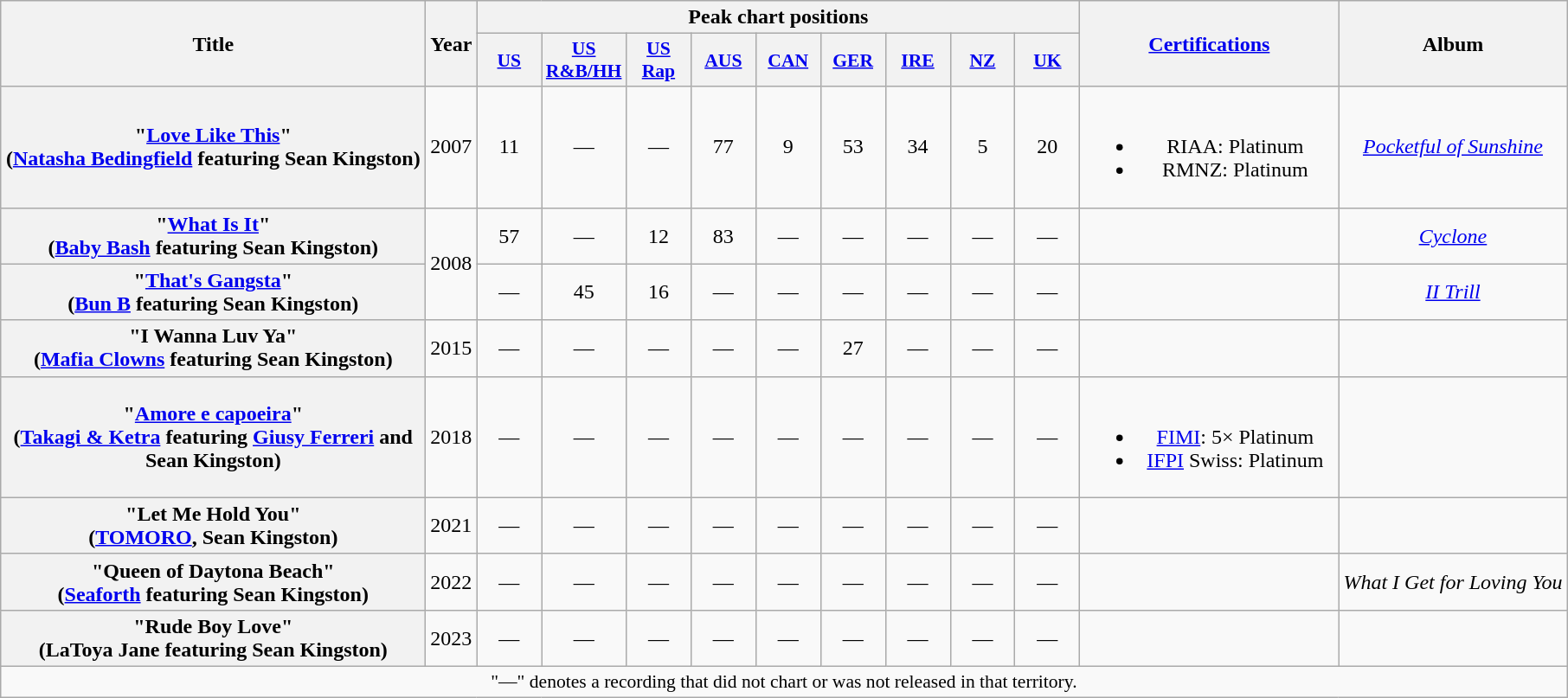<table class="wikitable plainrowheaders" style="text-align:center;" border="1">
<tr>
<th rowspan="2" style="width:20em;">Title</th>
<th rowspan="2">Year</th>
<th colspan="9">Peak chart positions</th>
<th rowspan="2" style="width:12em;"><a href='#'>Certifications</a></th>
<th rowspan="2">Album</th>
</tr>
<tr>
<th style="width:3em;font-size:90%;"><a href='#'>US</a><br></th>
<th style="width:3em;font-size:90%;"><a href='#'>US R&B/HH</a><br></th>
<th style="width:3em;font-size:90%;"><a href='#'>US Rap</a><br></th>
<th style="width:3em;font-size:90%;"><a href='#'>AUS</a><br></th>
<th style="width:3em;font-size:90%;"><a href='#'>CAN</a><br></th>
<th style="width:3em;font-size:90%;"><a href='#'>GER</a><br></th>
<th style="width:3em;font-size:90%;"><a href='#'>IRE</a><br></th>
<th style="width:3em;font-size:90%;"><a href='#'>NZ</a><br></th>
<th style="width:3em;font-size:90%;"><a href='#'>UK</a><br></th>
</tr>
<tr>
<th scope="row">"<a href='#'>Love Like This</a>"<br><span>(<a href='#'>Natasha Bedingfield</a> featuring Sean Kingston)</span></th>
<td>2007</td>
<td>11</td>
<td>—</td>
<td>—</td>
<td>77</td>
<td>9</td>
<td>53</td>
<td>34</td>
<td>5</td>
<td>20</td>
<td><br><ul><li>RIAA: Platinum</li><li>RMNZ: Platinum</li></ul></td>
<td><em><a href='#'>Pocketful of Sunshine</a></em></td>
</tr>
<tr>
<th scope="row">"<a href='#'>What Is It</a>"<br><span>(<a href='#'>Baby Bash</a> featuring Sean Kingston)</span></th>
<td rowspan="2">2008</td>
<td>57</td>
<td>—</td>
<td>12</td>
<td>83</td>
<td>—</td>
<td>—</td>
<td>—</td>
<td>—</td>
<td>—</td>
<td></td>
<td><em><a href='#'>Cyclone</a></em></td>
</tr>
<tr>
<th scope="row">"<a href='#'>That's Gangsta</a>"<br><span>(<a href='#'>Bun B</a> featuring Sean Kingston)</span></th>
<td>—</td>
<td>45</td>
<td>16</td>
<td>—</td>
<td>—</td>
<td>—</td>
<td>—</td>
<td>—</td>
<td>—</td>
<td></td>
<td><em><a href='#'>II Trill</a></em></td>
</tr>
<tr>
<th scope="row">"I Wanna Luv Ya"<br><span>(<a href='#'>Mafia Clowns</a> featuring Sean Kingston)</span></th>
<td>2015</td>
<td>—</td>
<td>—</td>
<td>—</td>
<td>—</td>
<td>—</td>
<td>27</td>
<td>—</td>
<td>—</td>
<td>—</td>
<td></td>
<td></td>
</tr>
<tr>
<th scope="row">"<a href='#'>Amore e capoeira</a>"<br><span>(<a href='#'>Takagi & Ketra</a> featuring <a href='#'>Giusy Ferreri</a> and Sean Kingston)</span></th>
<td>2018</td>
<td>—</td>
<td>—</td>
<td>—</td>
<td>—</td>
<td>—</td>
<td>—</td>
<td>—</td>
<td>—</td>
<td>—</td>
<td><br><ul><li><a href='#'>FIMI</a>: 5× Platinum</li><li><a href='#'>IFPI</a> Swiss: Platinum</li></ul></td>
<td></td>
</tr>
<tr>
<th scope="row">"Let Me Hold You"<br><span>(<a href='#'>TOMORO</a>, Sean Kingston)</span></th>
<td>2021</td>
<td>—</td>
<td>—</td>
<td>—</td>
<td>—</td>
<td>—</td>
<td>—</td>
<td>—</td>
<td>—</td>
<td>—</td>
<td></td>
<td></td>
</tr>
<tr>
<th scope="row">"Queen of Daytona Beach"<br><span>(<a href='#'>Seaforth</a> featuring Sean Kingston)</span></th>
<td>2022</td>
<td>—</td>
<td>—</td>
<td>—</td>
<td>—</td>
<td>—</td>
<td>—</td>
<td>—</td>
<td>—</td>
<td>—</td>
<td></td>
<td><em>What I Get for Loving You</em></td>
</tr>
<tr>
<th scope="row">"Rude Boy Love"<br><span>(LaToya Jane featuring Sean Kingston)</span></th>
<td>2023</td>
<td>—</td>
<td>—</td>
<td>—</td>
<td>—</td>
<td>—</td>
<td>—</td>
<td>—</td>
<td>—</td>
<td>—</td>
<td></td>
<td></td>
</tr>
<tr>
<td colspan="13" style="font-size:90%">"—" denotes a recording that did not chart or was not released in that territory.</td>
</tr>
</table>
